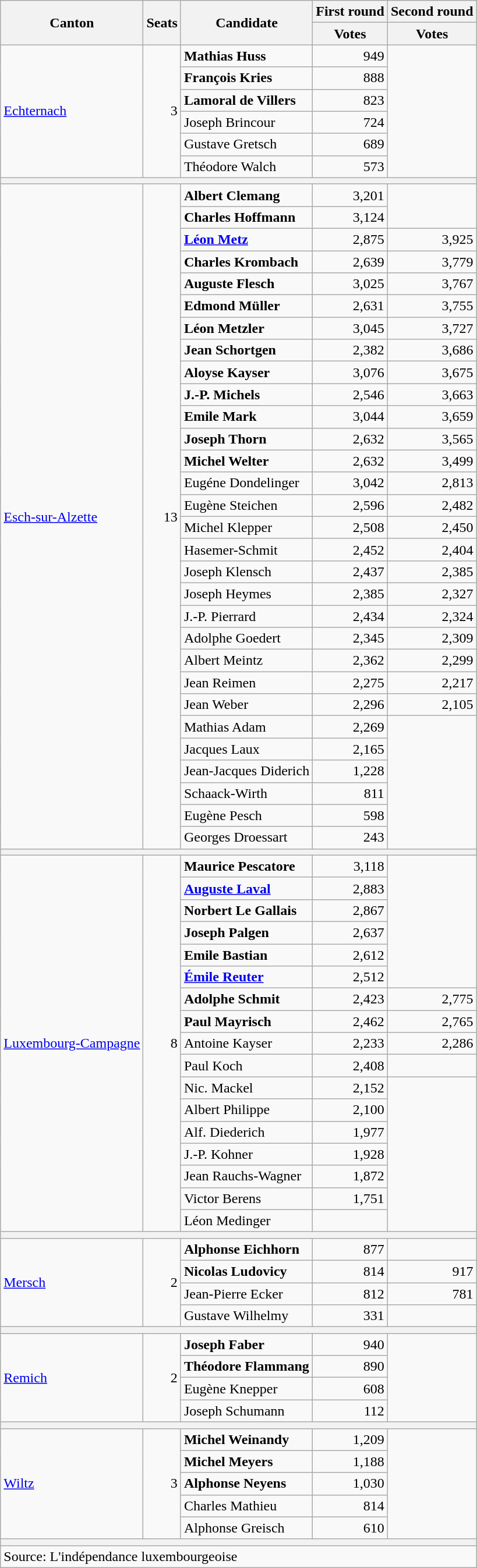<table class="wikitable">
<tr>
<th rowspan="2">Canton</th>
<th rowspan="2">Seats</th>
<th rowspan="2">Candidate</th>
<th>First round</th>
<th>Second round</th>
</tr>
<tr>
<th>Votes</th>
<th>Votes</th>
</tr>
<tr>
<td rowspan="6"><a href='#'>Echternach</a></td>
<td rowspan="6" align=right>3</td>
<td><strong>Mathias Huss</strong></td>
<td align=right>949</td>
<td rowspan="6"></td>
</tr>
<tr>
<td><strong>François Kries</strong></td>
<td align=right>888</td>
</tr>
<tr>
<td><strong>Lamoral de Villers</strong></td>
<td align=right>823</td>
</tr>
<tr>
<td>Joseph Brincour</td>
<td align=right>724</td>
</tr>
<tr>
<td>Gustave Gretsch</td>
<td align=right>689</td>
</tr>
<tr>
<td>Théodore Walch</td>
<td align=right>573</td>
</tr>
<tr>
<th colspan="5"></th>
</tr>
<tr>
<td rowspan="30"><a href='#'>Esch-sur-Alzette</a></td>
<td rowspan="30" align=right>13</td>
<td><strong>Albert Clemang</strong></td>
<td align=right>3,201</td>
<td rowspan="2"></td>
</tr>
<tr>
<td><strong>Charles Hoffmann</strong></td>
<td align=right>3,124</td>
</tr>
<tr>
<td><strong><a href='#'>Léon Metz</a></strong></td>
<td align=right>2,875</td>
<td align=right>3,925</td>
</tr>
<tr>
<td><strong>Charles Krombach</strong></td>
<td align=right>2,639</td>
<td align=right>3,779</td>
</tr>
<tr>
<td><strong>Auguste Flesch</strong></td>
<td align=right>3,025</td>
<td align=right>3,767</td>
</tr>
<tr>
<td><strong>Edmond Müller</strong></td>
<td align=right>2,631</td>
<td align=right>3,755</td>
</tr>
<tr>
<td><strong>Léon Metzler</strong></td>
<td align=right>3,045</td>
<td align=right>3,727</td>
</tr>
<tr>
<td><strong>Jean Schortgen</strong></td>
<td align=right>2,382</td>
<td align=right>3,686</td>
</tr>
<tr>
<td><strong>Aloyse Kayser</strong></td>
<td align=right>3,076</td>
<td align=right>3,675</td>
</tr>
<tr>
<td><strong>J.-P. Michels</strong></td>
<td align=right>2,546</td>
<td align=right>3,663</td>
</tr>
<tr>
<td><strong>Emile Mark</strong></td>
<td align=right>3,044</td>
<td align=right>3,659</td>
</tr>
<tr>
<td><strong>Joseph Thorn</strong></td>
<td align=right>2,632</td>
<td align=right>3,565</td>
</tr>
<tr>
<td><strong>Michel Welter</strong></td>
<td align=right>2,632</td>
<td align=right>3,499</td>
</tr>
<tr>
<td>Eugéne Dondelinger</td>
<td align=right>3,042</td>
<td align=right>2,813</td>
</tr>
<tr>
<td>Eugène Steichen</td>
<td align=right>2,596</td>
<td align=right>2,482</td>
</tr>
<tr>
<td>Michel Klepper</td>
<td align=right>2,508</td>
<td align=right>2,450</td>
</tr>
<tr>
<td>Hasemer-Schmit</td>
<td align=right>2,452</td>
<td align=right>2,404</td>
</tr>
<tr>
<td>Joseph Klensch</td>
<td align=right>2,437</td>
<td align=right>2,385</td>
</tr>
<tr>
<td>Joseph Heymes</td>
<td align=right>2,385</td>
<td align=right>2,327</td>
</tr>
<tr>
<td>J.-P. Pierrard</td>
<td align=right>2,434</td>
<td align=right>2,324</td>
</tr>
<tr>
<td>Adolphe Goedert</td>
<td align=right>2,345</td>
<td align=right>2,309</td>
</tr>
<tr>
<td>Albert Meintz</td>
<td align=right>2,362</td>
<td align=right>2,299</td>
</tr>
<tr>
<td>Jean Reimen</td>
<td align=right>2,275</td>
<td align=right>2,217</td>
</tr>
<tr>
<td>Jean Weber</td>
<td align=right>2,296</td>
<td align=right>2,105</td>
</tr>
<tr>
<td>Mathias Adam</td>
<td align=right>2,269</td>
<td rowspan="6"></td>
</tr>
<tr>
<td>Jacques Laux</td>
<td align=right>2,165</td>
</tr>
<tr>
<td>Jean-Jacques Diderich</td>
<td align=right>1,228</td>
</tr>
<tr>
<td>Schaack-Wirth</td>
<td align=right>811</td>
</tr>
<tr>
<td>Eugène Pesch</td>
<td align=right>598</td>
</tr>
<tr>
<td>Georges Droessart</td>
<td align=right>243</td>
</tr>
<tr>
<th colspan="5"></th>
</tr>
<tr>
<td rowspan="17"><a href='#'>Luxembourg-Campagne</a></td>
<td rowspan="17" align=right>8</td>
<td><strong>Maurice Pescatore</strong></td>
<td align=right>3,118</td>
<td rowspan="6"></td>
</tr>
<tr>
<td><strong><a href='#'>Auguste Laval</a></strong></td>
<td align=right>2,883</td>
</tr>
<tr>
<td><strong>Norbert Le Gallais</strong></td>
<td align=right>2,867</td>
</tr>
<tr>
<td><strong>Joseph Palgen</strong></td>
<td align=right>2,637</td>
</tr>
<tr>
<td><strong>Emile Bastian</strong></td>
<td align=right>2,612</td>
</tr>
<tr>
<td><strong><a href='#'>Émile Reuter</a></strong></td>
<td align=right>2,512</td>
</tr>
<tr>
<td><strong>Adolphe Schmit</strong></td>
<td align=right>2,423</td>
<td align=right>2,775</td>
</tr>
<tr>
<td><strong>Paul Mayrisch</strong></td>
<td align=right>2,462</td>
<td align=right>2,765</td>
</tr>
<tr>
<td>Antoine Kayser</td>
<td align=right>2,233</td>
<td align=right>2,286</td>
</tr>
<tr>
<td>Paul Koch</td>
<td align=right>2,408</td>
<td></td>
</tr>
<tr>
<td>Nic. Mackel</td>
<td align=right>2,152</td>
<td rowspan="7"></td>
</tr>
<tr>
<td>Albert Philippe</td>
<td align=right>2,100</td>
</tr>
<tr>
<td>Alf. Diederich</td>
<td align=right>1,977</td>
</tr>
<tr>
<td>J.-P. Kohner</td>
<td align=right>1,928</td>
</tr>
<tr>
<td>Jean Rauchs-Wagner</td>
<td align=right>1,872</td>
</tr>
<tr>
<td>Victor Berens</td>
<td align=right>1,751</td>
</tr>
<tr>
<td>Léon Medinger</td>
<td></td>
</tr>
<tr>
<th colspan="5"></th>
</tr>
<tr>
<td rowspan="4"><a href='#'>Mersch</a></td>
<td rowspan="4" align=right>2</td>
<td><strong>Alphonse Eichhorn</strong></td>
<td align=right>877</td>
<td></td>
</tr>
<tr>
<td><strong>Nicolas Ludovicy</strong></td>
<td align=right>814</td>
<td align=right>917</td>
</tr>
<tr>
<td>Jean-Pierre Ecker</td>
<td align=right>812</td>
<td align=right>781</td>
</tr>
<tr>
<td>Gustave Wilhelmy</td>
<td align=right>331</td>
<td></td>
</tr>
<tr>
<th colspan="5"></th>
</tr>
<tr>
<td rowspan="4"><a href='#'>Remich</a></td>
<td rowspan="4" align=right>2</td>
<td><strong>Joseph Faber</strong></td>
<td align=right>940</td>
<td rowspan="4"></td>
</tr>
<tr>
<td><strong>Théodore Flammang</strong></td>
<td align=right>890</td>
</tr>
<tr>
<td>Eugène Knepper</td>
<td align=right>608</td>
</tr>
<tr>
<td>Joseph Schumann</td>
<td align=right>112</td>
</tr>
<tr>
<th colspan="5"></th>
</tr>
<tr>
<td rowspan="5"><a href='#'>Wiltz</a></td>
<td rowspan="5" align=right>3</td>
<td><strong>Michel Weinandy</strong></td>
<td align=right>1,209</td>
<td rowspan="5"></td>
</tr>
<tr>
<td><strong>Michel Meyers</strong></td>
<td align=right>1,188</td>
</tr>
<tr>
<td><strong>Alphonse Neyens</strong></td>
<td align=right>1,030</td>
</tr>
<tr>
<td>Charles Mathieu</td>
<td align=right>814</td>
</tr>
<tr>
<td>Alphonse Greisch</td>
<td align=right>610</td>
</tr>
<tr>
<th colspan="5"></th>
</tr>
<tr>
<td colspan="5">Source: L'indépendance luxembourgeoise</td>
</tr>
</table>
